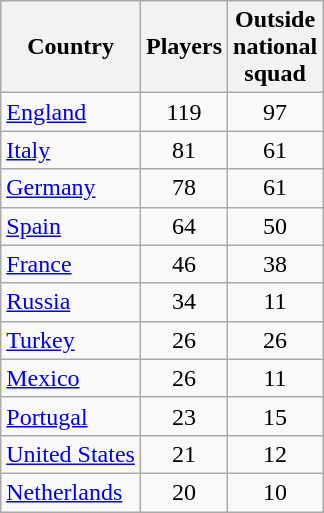<table class="wikitable sortable">
<tr>
<th>Country</th>
<th>Players</th>
<th>Outside<br>national<br>squad</th>
</tr>
<tr>
<td> <a href='#'>England</a></td>
<td style="text-align:center">119</td>
<td style="text-align:center">97</td>
</tr>
<tr>
<td> <a href='#'>Italy</a></td>
<td style="text-align:center">81</td>
<td style="text-align:center">61</td>
</tr>
<tr>
<td> <a href='#'>Germany</a></td>
<td style="text-align:center">78</td>
<td style="text-align:center">61</td>
</tr>
<tr>
<td> <a href='#'>Spain</a></td>
<td style="text-align:center">64</td>
<td style="text-align:center">50</td>
</tr>
<tr>
<td> <a href='#'>France</a></td>
<td style="text-align:center">46</td>
<td style="text-align:center">38</td>
</tr>
<tr>
<td> <a href='#'>Russia</a></td>
<td style="text-align:center">34</td>
<td style="text-align:center">11</td>
</tr>
<tr>
<td> <a href='#'>Turkey</a></td>
<td style="text-align:center">26</td>
<td style="text-align:center">26</td>
</tr>
<tr>
<td> <a href='#'>Mexico</a></td>
<td style="text-align:center">26</td>
<td style="text-align:center">11</td>
</tr>
<tr>
<td> <a href='#'>Portugal</a></td>
<td style="text-align:center">23</td>
<td style="text-align:center">15</td>
</tr>
<tr>
<td> <a href='#'>United States</a></td>
<td style="text-align:center">21</td>
<td style="text-align:center">12</td>
</tr>
<tr>
<td> <a href='#'>Netherlands</a></td>
<td style="text-align:center">20</td>
<td style="text-align:center">10</td>
</tr>
</table>
